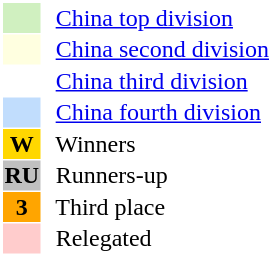<table style="border: 1px solid #ffffff; background-color: #ffffff" cellspacing="1" cellpadding="1">
<tr>
<td bgcolor="#D0F0C0" width="20"></td>
<td bgcolor="#ffffff" align="left">  <a href='#'>China top division</a></td>
</tr>
<tr>
<td bgcolor="#FFFFE0" width="20"></td>
<td bgcolor="#ffffff" align="left">  <a href='#'>China second division</a></td>
</tr>
<tr>
<th bgcolor="#ffffff" width="20"></th>
<td bgcolor="#ffffff" align="left">  <a href='#'>China third division</a></td>
</tr>
<tr>
<th bgcolor="#c1ddfd" width="20"></th>
<td bgcolor="#ffffff" align="left">  <a href='#'>China fourth division</a></td>
</tr>
<tr>
<th bgcolor="#FFD700" width="20">W</th>
<td bgcolor="#ffffff" align="left">  Winners</td>
</tr>
<tr>
<th bgcolor="#C0C0C0" width="20">RU</th>
<td bgcolor="#ffffff" align="left">  Runners-up</td>
</tr>
<tr>
<th bgcolor="#FFA500" width="20">3</th>
<td bgcolor="#ffffff" align="left">  Third place</td>
</tr>
<tr>
<th bgcolor="#ffcccc" width="20"></th>
<td bgcolor="#ffffff" align="left">  Relegated</td>
</tr>
</table>
